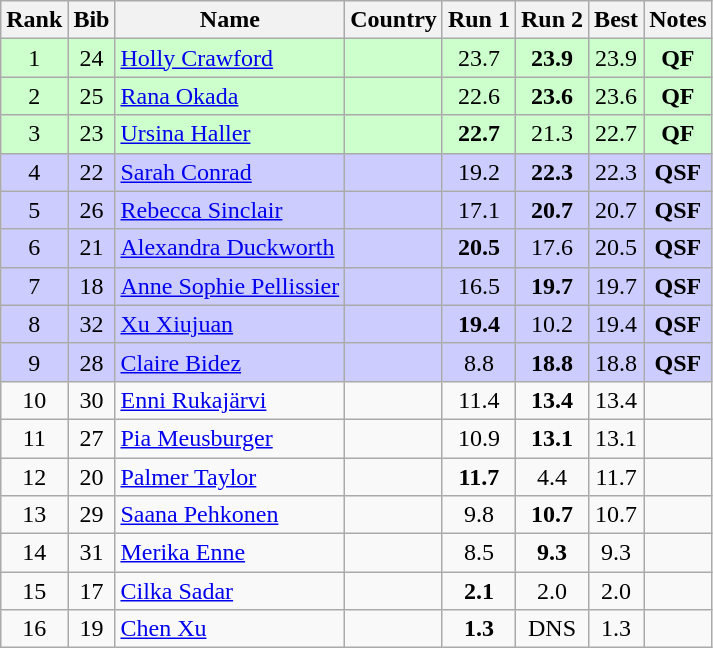<table class="wikitable sortable" style="text-align:center">
<tr>
<th>Rank</th>
<th>Bib</th>
<th>Name</th>
<th>Country</th>
<th>Run 1</th>
<th>Run 2</th>
<th>Best</th>
<th>Notes</th>
</tr>
<tr bgcolor="#ccffcc">
<td>1</td>
<td>24</td>
<td align=left><a href='#'>Holly Crawford</a></td>
<td align=left></td>
<td>23.7</td>
<td><strong>23.9</strong></td>
<td>23.9</td>
<td><strong>QF</strong></td>
</tr>
<tr bgcolor="#ccffcc">
<td>2</td>
<td>25</td>
<td align=left><a href='#'>Rana Okada</a></td>
<td align=left></td>
<td>22.6</td>
<td><strong>23.6</strong></td>
<td>23.6</td>
<td><strong>QF</strong></td>
</tr>
<tr bgcolor="#ccffcc">
<td>3</td>
<td>23</td>
<td align=left><a href='#'>Ursina Haller</a></td>
<td align=left></td>
<td><strong>22.7</strong></td>
<td>21.3</td>
<td>22.7</td>
<td><strong>QF</strong></td>
</tr>
<tr bgcolor="#ccccff">
<td>4</td>
<td>22</td>
<td align=left><a href='#'>Sarah Conrad</a></td>
<td align=left></td>
<td>19.2</td>
<td><strong>22.3</strong></td>
<td>22.3</td>
<td><strong>QSF</strong></td>
</tr>
<tr bgcolor="#ccccff">
<td>5</td>
<td>26</td>
<td align=left><a href='#'>Rebecca Sinclair</a></td>
<td align=left></td>
<td>17.1</td>
<td><strong>20.7</strong></td>
<td>20.7</td>
<td><strong>QSF</strong></td>
</tr>
<tr bgcolor="#ccccff">
<td>6</td>
<td>21</td>
<td align=left><a href='#'>Alexandra Duckworth</a></td>
<td align=left></td>
<td><strong>20.5</strong></td>
<td>17.6</td>
<td>20.5</td>
<td><strong>QSF</strong></td>
</tr>
<tr bgcolor="#ccccff">
<td>7</td>
<td>18</td>
<td align=left><a href='#'>Anne Sophie Pellissier</a></td>
<td align=left></td>
<td>16.5</td>
<td><strong>19.7</strong></td>
<td>19.7</td>
<td><strong>QSF</strong></td>
</tr>
<tr bgcolor="#ccccff">
<td>8</td>
<td>32</td>
<td align=left><a href='#'>Xu Xiujuan</a></td>
<td align=left></td>
<td><strong>19.4</strong></td>
<td>10.2</td>
<td>19.4</td>
<td><strong>QSF</strong></td>
</tr>
<tr bgcolor="#ccccff">
<td>9</td>
<td>28</td>
<td align=left><a href='#'>Claire Bidez</a></td>
<td align=left></td>
<td>8.8</td>
<td><strong>18.8</strong></td>
<td>18.8</td>
<td><strong>QSF</strong></td>
</tr>
<tr>
<td>10</td>
<td>30</td>
<td align=left><a href='#'>Enni Rukajärvi</a></td>
<td align=left></td>
<td>11.4</td>
<td><strong>13.4</strong></td>
<td>13.4</td>
<td></td>
</tr>
<tr>
<td>11</td>
<td>27</td>
<td align=left><a href='#'>Pia Meusburger</a></td>
<td align=left></td>
<td>10.9</td>
<td><strong>13.1</strong></td>
<td>13.1</td>
<td></td>
</tr>
<tr>
<td>12</td>
<td>20</td>
<td align=left><a href='#'>Palmer Taylor</a></td>
<td align=left></td>
<td><strong>11.7</strong></td>
<td>4.4</td>
<td>11.7</td>
<td></td>
</tr>
<tr>
<td>13</td>
<td>29</td>
<td align=left><a href='#'>Saana Pehkonen</a></td>
<td align=left></td>
<td>9.8</td>
<td><strong>10.7</strong></td>
<td>10.7</td>
<td></td>
</tr>
<tr>
<td>14</td>
<td>31</td>
<td align=left><a href='#'>Merika Enne</a></td>
<td align=left></td>
<td>8.5</td>
<td><strong>9.3</strong></td>
<td>9.3</td>
<td></td>
</tr>
<tr>
<td>15</td>
<td>17</td>
<td align=left><a href='#'>Cilka Sadar</a></td>
<td align=left></td>
<td><strong>2.1</strong></td>
<td>2.0</td>
<td>2.0</td>
<td></td>
</tr>
<tr>
<td>16</td>
<td>19</td>
<td align=left><a href='#'>Chen Xu</a></td>
<td align=left></td>
<td><strong>1.3</strong></td>
<td>DNS</td>
<td>1.3</td>
<td></td>
</tr>
</table>
